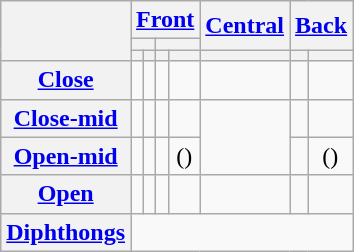<table class="wikitable" style="margin:aut">
<tr>
<th rowspan="3"></th>
<th colspan="4"><a href='#'>Front</a></th>
<th rowspan="2"><a href='#'>Central</a></th>
<th colspan="2" rowspan="2"><a href='#'>Back</a></th>
</tr>
<tr>
<th colspan="2"></th>
<th colspan="2"></th>
</tr>
<tr>
<th></th>
<th></th>
<th></th>
<th></th>
<th></th>
<th></th>
<th></th>
</tr>
<tr align="center">
<th><a href='#'>Close</a></th>
<td></td>
<td></td>
<td></td>
<td></td>
<td></td>
<td></td>
<td></td>
</tr>
<tr align="center">
<th><a href='#'>Close-mid</a></th>
<td></td>
<td></td>
<td></td>
<td></td>
<td rowspan="2"></td>
<td></td>
<td></td>
</tr>
<tr align="center">
<th><a href='#'>Open-mid</a></th>
<td></td>
<td></td>
<td></td>
<td>()</td>
<td></td>
<td>()</td>
</tr>
<tr align="center">
<th><a href='#'>Open</a></th>
<td></td>
<td></td>
<td></td>
<td></td>
<td></td>
<td></td>
<td></td>
</tr>
<tr align="center">
<th><a href='#'>Diphthongs</a></th>
<td colspan="7"></td>
</tr>
</table>
